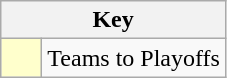<table class="wikitable" style="text-align: center;">
<tr>
<th colspan=2>Key</th>
</tr>
<tr>
<td style="background:#ffffcc; width:20px;"></td>
<td align=left>Teams to Playoffs</td>
</tr>
</table>
